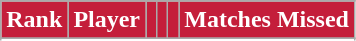<table class="wikitable" style="text-align:center">
<tr>
</tr>
<tr>
<th style="background:#C41E3A; color:white; text-align:center;">Rank</th>
<th style="background:#C41E3A; color:white; text-align:center;">Player</th>
<th style="background:#C41E3A; color:white; text-align:center;"></th>
<th style="background:#C41E3A; color:white; text-align:center;"></th>
<th style="background:#C41E3A; color:white; text-align:center;"></th>
<th style="background:#C41E3A; color:white; text-align:center;">Matches Missed</th>
</tr>
<tr>
</tr>
<tr>
</tr>
</table>
